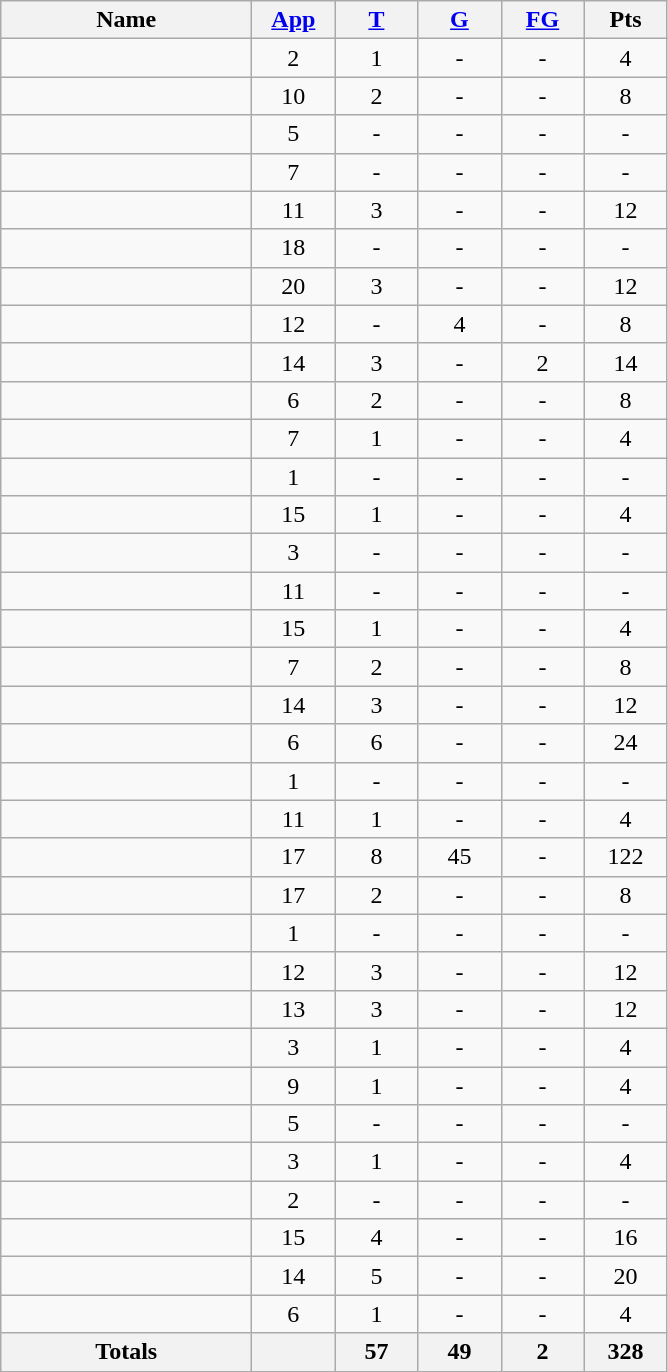<table class="wikitable sortable" style="text-align: center;">
<tr>
<th style="width:10em">Name</th>
<th style="width:3em"><a href='#'>App</a></th>
<th style="width:3em"><a href='#'>T</a></th>
<th style="width:3em"><a href='#'>G</a></th>
<th style="width:3em"><a href='#'>FG</a></th>
<th style="width:3em">Pts</th>
</tr>
<tr>
<td style="text-align:left;"></td>
<td>2</td>
<td>1</td>
<td>-</td>
<td>-</td>
<td>4</td>
</tr>
<tr>
<td style="text-align:left;"></td>
<td>10</td>
<td>2</td>
<td>-</td>
<td>-</td>
<td>8</td>
</tr>
<tr>
<td style="text-align:left;"></td>
<td>5</td>
<td>-</td>
<td>-</td>
<td>-</td>
<td>-</td>
</tr>
<tr>
<td style="text-align:left;"></td>
<td>7</td>
<td>-</td>
<td>-</td>
<td>-</td>
<td>-</td>
</tr>
<tr>
<td style="text-align:left;"></td>
<td>11</td>
<td>3</td>
<td>-</td>
<td>-</td>
<td>12</td>
</tr>
<tr>
<td style="text-align:left;"></td>
<td>18</td>
<td>-</td>
<td>-</td>
<td>-</td>
<td>-</td>
</tr>
<tr>
<td style="text-align:left;"></td>
<td>20</td>
<td>3</td>
<td>-</td>
<td>-</td>
<td>12</td>
</tr>
<tr>
<td style="text-align:left;"></td>
<td>12</td>
<td>-</td>
<td>4</td>
<td>-</td>
<td>8</td>
</tr>
<tr>
<td style="text-align:left;"></td>
<td>14</td>
<td>3</td>
<td>-</td>
<td>2</td>
<td>14</td>
</tr>
<tr>
<td style="text-align:left;"></td>
<td>6</td>
<td>2</td>
<td>-</td>
<td>-</td>
<td>8</td>
</tr>
<tr>
<td style="text-align:left;"></td>
<td>7</td>
<td>1</td>
<td>-</td>
<td>-</td>
<td>4</td>
</tr>
<tr>
<td style="text-align:left;"></td>
<td>1</td>
<td>-</td>
<td>-</td>
<td>-</td>
<td>-</td>
</tr>
<tr>
<td style="text-align:left;"></td>
<td>15</td>
<td>1</td>
<td>-</td>
<td>-</td>
<td>4</td>
</tr>
<tr>
<td style="text-align:left;"></td>
<td>3</td>
<td>-</td>
<td>-</td>
<td>-</td>
<td>-</td>
</tr>
<tr>
<td style="text-align:left;"></td>
<td>11</td>
<td>-</td>
<td>-</td>
<td>-</td>
<td>-</td>
</tr>
<tr>
<td style="text-align:left;"></td>
<td>15</td>
<td>1</td>
<td>-</td>
<td>-</td>
<td>4</td>
</tr>
<tr>
<td style="text-align:left;"></td>
<td>7</td>
<td>2</td>
<td>-</td>
<td>-</td>
<td>8</td>
</tr>
<tr>
<td style="text-align:left;"></td>
<td>14</td>
<td>3</td>
<td>-</td>
<td>-</td>
<td>12</td>
</tr>
<tr>
<td style="text-align:left;"></td>
<td>6</td>
<td>6</td>
<td>-</td>
<td>-</td>
<td>24</td>
</tr>
<tr>
<td style="text-align:left;"></td>
<td>1</td>
<td>-</td>
<td>-</td>
<td>-</td>
<td>-</td>
</tr>
<tr>
<td style="text-align:left;"></td>
<td>11</td>
<td>1</td>
<td>-</td>
<td>-</td>
<td>4</td>
</tr>
<tr>
<td style="text-align:left;"></td>
<td>17</td>
<td>8</td>
<td>45</td>
<td>-</td>
<td>122</td>
</tr>
<tr>
<td style="text-align:left;"></td>
<td>17</td>
<td>2</td>
<td>-</td>
<td>-</td>
<td>8</td>
</tr>
<tr>
<td style="text-align:left;"></td>
<td>1</td>
<td>-</td>
<td>-</td>
<td>-</td>
<td>-</td>
</tr>
<tr>
<td style="text-align:left;"></td>
<td>12</td>
<td>3</td>
<td>-</td>
<td>-</td>
<td>12</td>
</tr>
<tr>
<td style="text-align:left;"></td>
<td>13</td>
<td>3</td>
<td>-</td>
<td>-</td>
<td>12</td>
</tr>
<tr>
<td style="text-align:left;"></td>
<td>3</td>
<td>1</td>
<td>-</td>
<td>-</td>
<td>4</td>
</tr>
<tr>
<td style="text-align:left;"></td>
<td>9</td>
<td>1</td>
<td>-</td>
<td>-</td>
<td>4</td>
</tr>
<tr>
<td style="text-align:left;"></td>
<td>5</td>
<td>-</td>
<td>-</td>
<td>-</td>
<td>-</td>
</tr>
<tr>
<td style="text-align:left;"></td>
<td>3</td>
<td>1</td>
<td>-</td>
<td>-</td>
<td>4</td>
</tr>
<tr>
<td style="text-align:left;"></td>
<td>2</td>
<td>-</td>
<td>-</td>
<td>-</td>
<td>-</td>
</tr>
<tr>
<td style="text-align:left;"></td>
<td>15</td>
<td>4</td>
<td>-</td>
<td>-</td>
<td>16</td>
</tr>
<tr>
<td style="text-align:left;"></td>
<td>14</td>
<td>5</td>
<td>-</td>
<td>-</td>
<td>20</td>
</tr>
<tr>
<td style="text-align:left;"></td>
<td>6</td>
<td>1</td>
<td>-</td>
<td>-</td>
<td>4</td>
</tr>
<tr class="sortbottom">
<th>Totals</th>
<th></th>
<th>57</th>
<th>49</th>
<th>2</th>
<th>328</th>
</tr>
</table>
